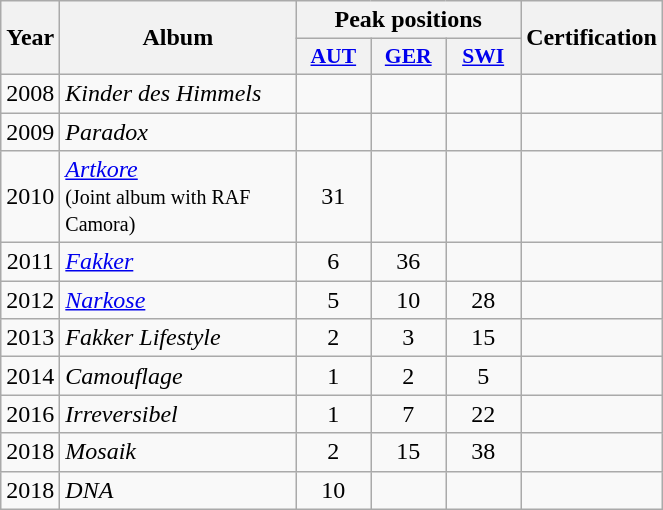<table class="wikitable">
<tr>
<th align="center" rowspan="2" width="10">Year</th>
<th align="center" rowspan="2" width="150">Album</th>
<th align="center" colspan="3" width="20">Peak positions</th>
<th align="center" rowspan="2" width="70">Certification</th>
</tr>
<tr>
<th scope="col" style="width:3em;font-size:90%;"><a href='#'>AUT</a><br></th>
<th scope="col" style="width:3em;font-size:90%;"><a href='#'>GER</a><br></th>
<th scope="col" style="width:3em;font-size:90%;"><a href='#'>SWI</a><br></th>
</tr>
<tr>
<td style="text-align:center;">2008</td>
<td><em>Kinder des Himmels</em></td>
<td style="text-align:center;"></td>
<td style="text-align:center;"></td>
<td style="text-align:center;"></td>
<td style="text-align:center;"></td>
</tr>
<tr>
<td style="text-align:center;">2009</td>
<td><em>Paradox</em></td>
<td style="text-align:center;"></td>
<td style="text-align:center;"></td>
<td style="text-align:center;"></td>
<td style="text-align:center;"></td>
</tr>
<tr>
<td style="text-align:center;">2010</td>
<td><em><a href='#'>Artkore</a></em> <br><small>(Joint album with RAF Camora)</small></td>
<td style="text-align:center;">31</td>
<td style="text-align:center;"></td>
<td style="text-align:center;"></td>
<td style="text-align:center;"></td>
</tr>
<tr>
<td style="text-align:center;">2011</td>
<td><em><a href='#'>Fakker</a></em></td>
<td style="text-align:center;">6</td>
<td style="text-align:center;">36</td>
<td style="text-align:center;"></td>
<td style="text-align:center;"></td>
</tr>
<tr>
<td style="text-align:center;">2012</td>
<td><em><a href='#'>Narkose</a></em></td>
<td style="text-align:center;">5</td>
<td style="text-align:center;">10</td>
<td style="text-align:center;">28</td>
<td style="text-align:center;"></td>
</tr>
<tr>
<td style="text-align:center;">2013</td>
<td><em>Fakker Lifestyle</em></td>
<td style="text-align:center;">2</td>
<td style="text-align:center;">3</td>
<td style="text-align:center;">15</td>
<td style="text-align:center;"></td>
</tr>
<tr>
<td style="text-align:center;">2014</td>
<td><em>Camouflage</em></td>
<td style="text-align:center;">1</td>
<td style="text-align:center;">2</td>
<td style="text-align:center;">5</td>
<td style="text-align:center;"></td>
</tr>
<tr>
<td style="text-align:center;">2016</td>
<td><em>Irreversibel</em></td>
<td style="text-align:center;">1</td>
<td style="text-align:center;">7</td>
<td style="text-align:center;">22</td>
<td style="text-align:center;"></td>
</tr>
<tr>
<td style="text-align:center;">2018</td>
<td><em>Mosaik</em></td>
<td style="text-align:center;">2</td>
<td style="text-align:center;">15</td>
<td style="text-align:center;">38</td>
<td style="text-align:center;"></td>
</tr>
<tr>
<td style="text-align:center;">2018</td>
<td><em>DNA</em></td>
<td style="text-align:center;">10</td>
<td style="text-align:center;"></td>
<td style="text-align:center;"></td>
<td style="text-align:center;"></td>
</tr>
</table>
